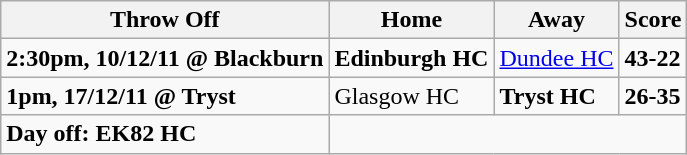<table class="wikitable">
<tr>
<th><strong>Throw Off</strong></th>
<th><strong>Home</strong></th>
<th><strong>Away</strong></th>
<th><strong>Score</strong></th>
</tr>
<tr>
<td><strong>2:30pm, 10/12/11 @ Blackburn</strong></td>
<td><strong>Edinburgh HC</strong></td>
<td><a href='#'>Dundee HC</a></td>
<td><strong>43-22</strong></td>
</tr>
<tr>
<td><strong>1pm, 17/12/11 @ Tryst</strong></td>
<td>Glasgow HC</td>
<td><strong>Tryst HC</strong></td>
<td><strong>26-35</strong></td>
</tr>
<tr>
<td><strong>Day off: EK82 HC</strong></td>
</tr>
</table>
